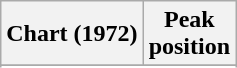<table class="wikitable sortable plainrowheaders" style="text-align:center">
<tr>
<th scope="col">Chart (1972)</th>
<th scope="col">Peak<br>position</th>
</tr>
<tr>
</tr>
<tr>
</tr>
</table>
